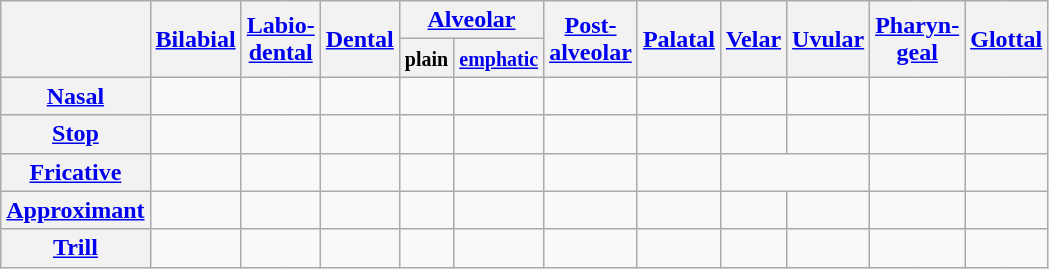<table class="wikitable">
<tr>
<th rowspan=2></th>
<th rowspan=2 colspan=2><a href='#'>Bilabial</a></th>
<th rowspan=2 colspan=2><a href='#'>Labio-<br>dental</a></th>
<th rowspan=2 colspan=2><a href='#'>Dental</a></th>
<th colspan=4><a href='#'>Alveolar</a></th>
<th rowspan=2 colspan=2><a href='#'>Post-<br>alveolar</a></th>
<th rowspan=2 colspan=2><a href='#'>Palatal</a></th>
<th rowspan=2 colspan=2><a href='#'>Velar</a></th>
<th rowspan=2 colspan=2><a href='#'>Uvular</a></th>
<th rowspan=2 colspan=2><a href='#'>Pharyn-<br>geal</a></th>
<th rowspan=2 colspan=2><a href='#'>Glottal</a></th>
</tr>
<tr>
<th colspan=2><small>plain</small></th>
<th colspan=2><small><a href='#'>emphatic</a></small></th>
</tr>
<tr align=center>
<th><a href='#'>Nasal</a></th>
<td colspan=2></td>
<td colspan=2></td>
<td colspan=2></td>
<td colspan=2></td>
<td colspan=2></td>
<td colspan=2></td>
<td colspan=2></td>
<td colspan=2></td>
<td colspan=2></td>
<td colspan=2></td>
<td colspan=2></td>
</tr>
<tr align=center>
<th><a href='#'>Stop</a></th>
<td style="border-right: 0;"></td>
<td style="border-left: 0;"></td>
<td colspan=2></td>
<td colspan=2></td>
<td style="border-right: 0;"></td>
<td style="border-left: 0;"></td>
<td style="border-right: 0;"></td>
<td style="border-left: 0;"></td>
<td colspan=2></td>
<td colspan=2></td>
<td style="border-right: 0;"></td>
<td style="border-left: 0;"></td>
<td style="border-right: 0;"></td>
<td style="border-left: 0;"></td>
<td colspan=2></td>
<td style="border-right: 0;"></td>
<td style="border-left: 0;"></td>
</tr>
<tr align=center>
<th><a href='#'>Fricative</a></th>
<td colspan=2></td>
<td style="border-right: 0;"></td>
<td style="border-left: 0;"></td>
<td style="border-right: 0;"></td>
<td style="border-left: 0;"></td>
<td style="border-right: 0;"></td>
<td style="border-left: 0;"></td>
<td style="border-right: 0;"></td>
<td style="border-left: 0;"></td>
<td style="border-right: 0;"></td>
<td style="border-left: 0;"></td>
<td colspan=2></td>
<td colspan=2 style="border-right: 0;"></td>
<td colspan=2 style="border-left: 0;"></td>
<td style="border-right: 0;"></td>
<td style="border-left: 0;"></td>
<td style="border-right: 0;"></td>
<td style="border-left: 0;"></td>
</tr>
<tr align=center>
<th><a href='#'>Approximant</a></th>
<td colspan=2></td>
<td colspan=2></td>
<td colspan=2></td>
<td colspan=2></td>
<td colspan=2></td>
<td colspan=2></td>
<td colspan=2></td>
<td colspan=2></td>
<td colspan=2></td>
<td colspan=2></td>
<td colspan=2></td>
</tr>
<tr align=center>
<th><a href='#'>Trill</a></th>
<td colspan=2></td>
<td colspan=2></td>
<td colspan=2></td>
<td colspan=2></td>
<td colspan=2></td>
<td colspan=2></td>
<td colspan=2></td>
<td colspan=2></td>
<td colspan=2></td>
<td colspan=2></td>
<td colspan=2></td>
</tr>
</table>
